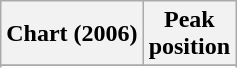<table class="wikitable plainrowheaders sortable" style="text-align:center;">
<tr>
<th scope="col">Chart (2006)</th>
<th scope="col">Peak<br>position</th>
</tr>
<tr>
</tr>
<tr>
</tr>
</table>
